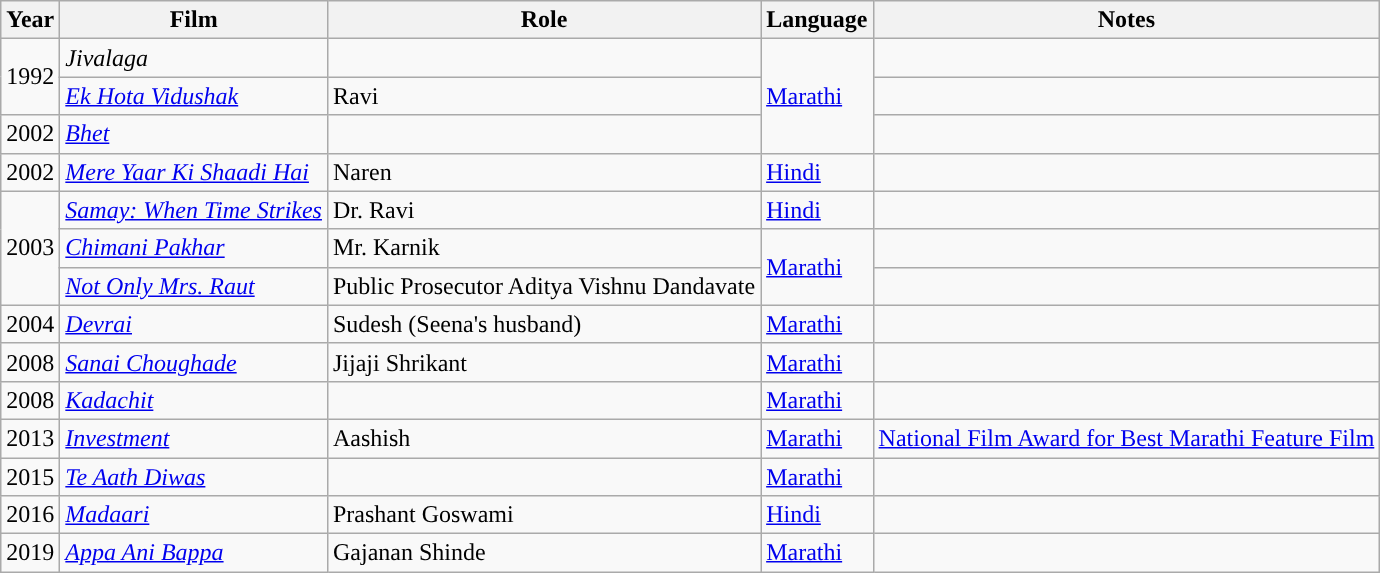<table class="wikitable sortable'">
<tr>
<th>Year</th>
<th>Film</th>
<th>Role</th>
<th>Language</th>
<th>Notes</th>
</tr>
<tr>
<td Rowspan="2">1992</td>
<td><em>Jivalaga</em></td>
<td></td>
<td Rowspan="3"><a href='#'>Marathi</a></td>
<td></td>
</tr>
<tr>
<td><em><a href='#'>Ek Hota Vidushak</a></em></td>
<td>Ravi</td>
<td></td>
</tr>
<tr>
<td>2002</td>
<td><em><a href='#'>Bhet</a></em></td>
<td></td>
<td></td>
</tr>
<tr>
<td>2002</td>
<td><em><a href='#'>Mere Yaar Ki Shaadi Hai</a></em></td>
<td>Naren</td>
<td><a href='#'>Hindi</a></td>
<td></td>
</tr>
<tr>
<td rowspan="3">2003</td>
<td><em><a href='#'>Samay: When Time Strikes</a></em></td>
<td>Dr. Ravi</td>
<td><a href='#'>Hindi</a></td>
<td></td>
</tr>
<tr>
<td><em><a href='#'>Chimani Pakhar</a></em></td>
<td>Mr. Karnik</td>
<td rowspan="2"><a href='#'>Marathi</a></td>
<td></td>
</tr>
<tr>
<td><em><a href='#'>Not Only Mrs. Raut</a></em></td>
<td>Public Prosecutor Aditya Vishnu Dandavate</td>
<td></td>
</tr>
<tr>
<td>2004</td>
<td><em><a href='#'>Devrai</a></em></td>
<td>Sudesh (Seena's husband)</td>
<td><a href='#'>Marathi</a></td>
<td></td>
</tr>
<tr>
<td>2008</td>
<td><em><a href='#'>Sanai Choughade</a></em></td>
<td>Jijaji Shrikant</td>
<td><a href='#'>Marathi</a></td>
<td></td>
</tr>
<tr>
<td>2008</td>
<td><em><a href='#'>Kadachit</a></em></td>
<td></td>
<td><a href='#'>Marathi</a></td>
<td></td>
</tr>
<tr>
<td>2013</td>
<td><em><a href='#'>Investment</a></em></td>
<td>Aashish</td>
<td><a href='#'>Marathi</a></td>
<td><a href='#'>National Film Award for Best Marathi Feature Film</a></td>
</tr>
<tr>
<td>2015</td>
<td><em><a href='#'>Te Aath Diwas</a></em></td>
<td></td>
<td><a href='#'>Marathi</a></td>
<td></td>
</tr>
<tr>
<td>2016</td>
<td><em><a href='#'>Madaari</a></em></td>
<td>Prashant Goswami</td>
<td><a href='#'>Hindi</a></td>
<td></td>
</tr>
<tr>
<td>2019</td>
<td><em><a href='#'>Appa Ani Bappa</a></em></td>
<td>Gajanan Shinde</td>
<td><a href='#'>Marathi</a></td>
</tr>
</table>
